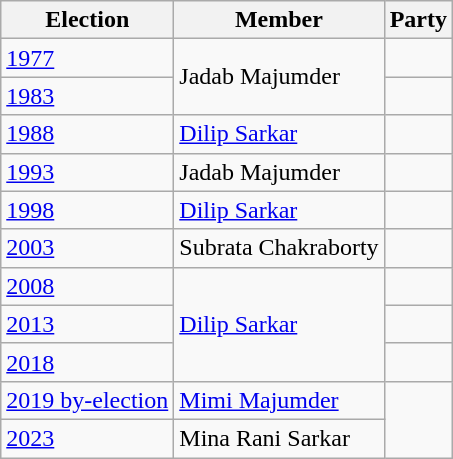<table class="wikitable sortable">
<tr>
<th>Election</th>
<th>Member</th>
<th colspan=2>Party</th>
</tr>
<tr>
<td><a href='#'>1977</a></td>
<td rowspan=2>Jadab Majumder</td>
<td></td>
</tr>
<tr>
<td><a href='#'>1983</a></td>
</tr>
<tr>
<td><a href='#'>1988</a></td>
<td><a href='#'>Dilip Sarkar</a></td>
<td></td>
</tr>
<tr>
<td><a href='#'>1993</a></td>
<td>Jadab Majumder</td>
<td></td>
</tr>
<tr>
<td><a href='#'>1998</a></td>
<td><a href='#'>Dilip Sarkar</a></td>
<td></td>
</tr>
<tr>
<td><a href='#'>2003</a></td>
<td>Subrata Chakraborty</td>
<td></td>
</tr>
<tr>
<td><a href='#'>2008</a></td>
<td rowspan=3><a href='#'>Dilip Sarkar</a></td>
<td></td>
</tr>
<tr>
<td><a href='#'>2013</a></td>
</tr>
<tr>
<td><a href='#'>2018</a></td>
<td></td>
</tr>
<tr>
<td><a href='#'>2019 by-election</a></td>
<td><a href='#'>Mimi Majumder</a></td>
</tr>
<tr>
<td><a href='#'>2023</a></td>
<td>Mina Rani Sarkar</td>
</tr>
</table>
